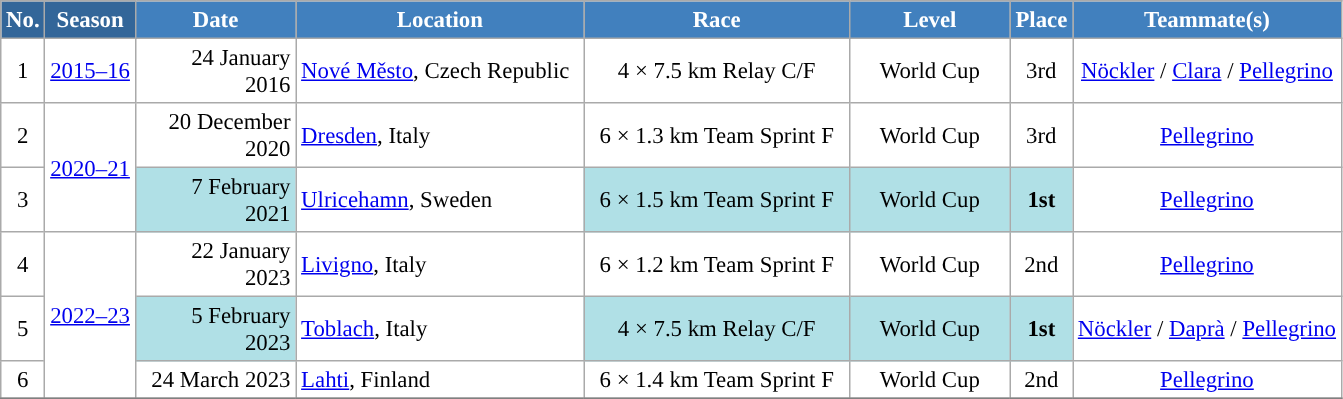<table class="wikitable sortable" style="font-size:95%; text-align:center; border:grey solid 1px; border-collapse:collapse; background:#ffffff;">
<tr style="background:#efefef;">
<th style="background-color:#369; color:white;">No.</th>
<th style="background-color:#369; color:white;">Season</th>
<th style="background-color:#4180be; color:white; width:100px;">Date</th>
<th style="background-color:#4180be; color:white; width:185px;">Location</th>
<th style="background-color:#4180be; color:white; width:170px;">Race</th>
<th style="background-color:#4180be; color:white; width:100px;">Level</th>
<th style="background-color:#4180be; color:white;">Place</th>
<th style="background-color:#4180be; color:white;">Teammate(s)</th>
</tr>
<tr>
<td align=center>1</td>
<td rowspan=1 align=center><a href='#'>2015–16</a></td>
<td align=right>24 January 2016</td>
<td align=left> <a href='#'>Nové Město</a>, Czech Republic</td>
<td>4 × 7.5 km Relay C/F</td>
<td>World Cup</td>
<td>3rd</td>
<td><a href='#'>Nöckler</a> / <a href='#'>Clara</a> / <a href='#'>Pellegrino</a></td>
</tr>
<tr>
<td align=center>2</td>
<td rowspan=2 align=center><a href='#'>2020–21</a></td>
<td align=right>20 December 2020</td>
<td align=left> <a href='#'>Dresden</a>, Italy</td>
<td>6 × 1.3 km Team Sprint F</td>
<td>World Cup</td>
<td>3rd</td>
<td><a href='#'>Pellegrino</a></td>
</tr>
<tr>
<td align=center>3</td>
<td bgcolor="#BOEOE6" align=right>7 February 2021</td>
<td align=left> <a href='#'>Ulricehamn</a>, Sweden</td>
<td bgcolor="#BOEOE6">6 × 1.5 km Team Sprint F</td>
<td bgcolor="#BOEOE6">World Cup</td>
<td bgcolor="#BOEOE6"><strong>1st</strong></td>
<td><a href='#'>Pellegrino</a></td>
</tr>
<tr>
<td align=center>4</td>
<td rowspan=3 align=center><a href='#'>2022–23</a></td>
<td align=right>22 January 2023</td>
<td align=left> <a href='#'>Livigno</a>, Italy</td>
<td>6 × 1.2 km Team Sprint F</td>
<td>World Cup</td>
<td>2nd</td>
<td><a href='#'>Pellegrino</a></td>
</tr>
<tr>
<td align=center>5</td>
<td bgcolor="#BOEOE6" align=right>5 February 2023</td>
<td align=left> <a href='#'>Toblach</a>, Italy</td>
<td bgcolor="#BOEOE6">4 × 7.5 km Relay C/F</td>
<td bgcolor="#BOEOE6">World Cup</td>
<td bgcolor="#BOEOE6"><strong>1st</strong></td>
<td><a href='#'>Nöckler</a> / <a href='#'>Daprà</a> / <a href='#'>Pellegrino</a></td>
</tr>
<tr>
<td align=center>6</td>
<td align=right>24 March 2023</td>
<td align=left> <a href='#'>Lahti</a>, Finland</td>
<td>6 × 1.4 km Team Sprint F</td>
<td>World Cup</td>
<td>2nd</td>
<td><a href='#'>Pellegrino</a></td>
</tr>
<tr>
</tr>
</table>
